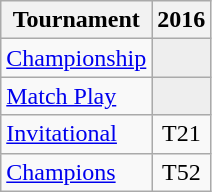<table class="wikitable" style="text-align:center;">
<tr>
<th>Tournament</th>
<th>2016</th>
</tr>
<tr>
<td align="left"><a href='#'>Championship</a></td>
<td style="background:#eeeeee;"></td>
</tr>
<tr>
<td align="left"><a href='#'>Match Play</a></td>
<td style="background:#eeeeee;"></td>
</tr>
<tr>
<td align="left"><a href='#'>Invitational</a></td>
<td>T21</td>
</tr>
<tr>
<td align="left"><a href='#'>Champions</a></td>
<td>T52</td>
</tr>
</table>
